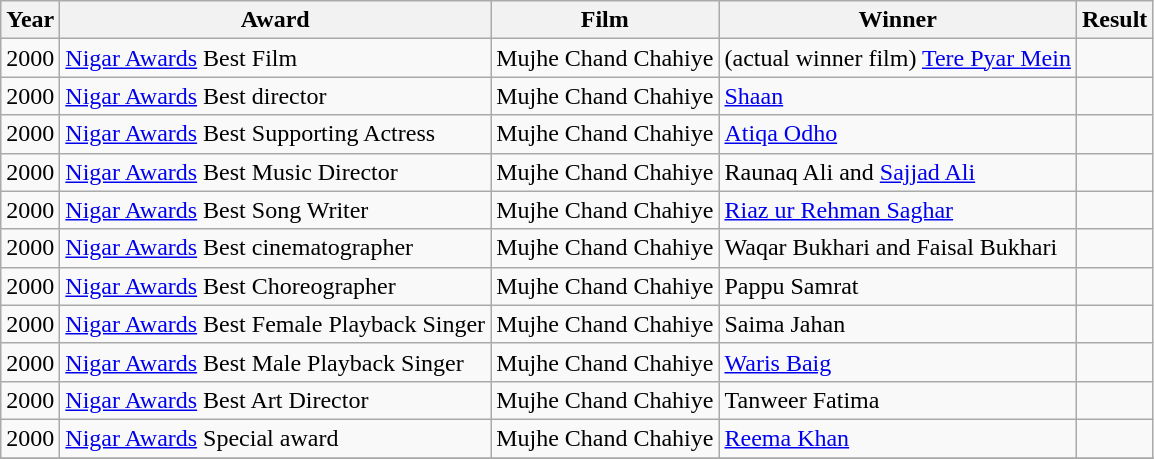<table class="wikitable sortable">
<tr>
<th>Year</th>
<th>Award</th>
<th>Film</th>
<th>Winner</th>
<th>Result</th>
</tr>
<tr>
<td>2000</td>
<td><a href='#'>Nigar Awards</a> Best Film</td>
<td>Mujhe Chand Chahiye</td>
<td>(actual winner film) <a href='#'>Tere Pyar Mein</a></td>
<td></td>
</tr>
<tr>
<td>2000</td>
<td><a href='#'>Nigar Awards</a> Best director</td>
<td>Mujhe Chand Chahiye</td>
<td><a href='#'>Shaan</a></td>
<td></td>
</tr>
<tr>
<td>2000</td>
<td><a href='#'>Nigar Awards</a> Best Supporting Actress</td>
<td>Mujhe Chand Chahiye</td>
<td><a href='#'>Atiqa Odho</a></td>
<td></td>
</tr>
<tr>
<td>2000</td>
<td><a href='#'>Nigar Awards</a> Best Music Director</td>
<td>Mujhe Chand Chahiye</td>
<td>Raunaq Ali and <a href='#'>Sajjad Ali</a></td>
<td></td>
</tr>
<tr>
<td>2000</td>
<td><a href='#'>Nigar Awards</a> Best Song Writer</td>
<td>Mujhe Chand Chahiye</td>
<td><a href='#'>Riaz ur Rehman Saghar</a></td>
<td></td>
</tr>
<tr>
<td>2000</td>
<td><a href='#'>Nigar Awards</a> Best cinematographer</td>
<td>Mujhe Chand Chahiye</td>
<td>Waqar Bukhari and Faisal Bukhari</td>
<td></td>
</tr>
<tr>
<td>2000</td>
<td><a href='#'>Nigar Awards</a> Best Choreographer</td>
<td>Mujhe Chand Chahiye</td>
<td>Pappu Samrat</td>
<td></td>
</tr>
<tr>
<td>2000</td>
<td><a href='#'>Nigar Awards</a> Best Female Playback Singer</td>
<td>Mujhe Chand Chahiye</td>
<td>Saima Jahan</td>
<td></td>
</tr>
<tr>
<td>2000</td>
<td><a href='#'>Nigar Awards</a> Best Male Playback Singer</td>
<td>Mujhe Chand Chahiye</td>
<td><a href='#'>Waris Baig</a></td>
<td></td>
</tr>
<tr>
<td>2000</td>
<td><a href='#'>Nigar Awards</a> Best Art Director</td>
<td>Mujhe Chand Chahiye</td>
<td>Tanweer Fatima</td>
<td></td>
</tr>
<tr>
<td>2000</td>
<td><a href='#'>Nigar Awards</a> Special award</td>
<td>Mujhe Chand Chahiye</td>
<td><a href='#'>Reema Khan</a></td>
<td></td>
</tr>
<tr>
</tr>
</table>
